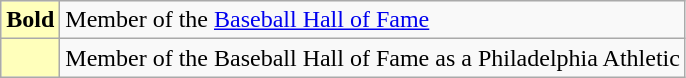<table class="wikitable">
<tr>
<th scope="row" style="background:#ffb;"><strong>Bold</strong></th>
<td>Member of the <a href='#'>Baseball Hall of Fame</a></td>
</tr>
<tr>
<th scope="row" style="background:#ffb;"></th>
<td>Member of the Baseball Hall of Fame as a Philadelphia Athletic</td>
</tr>
</table>
